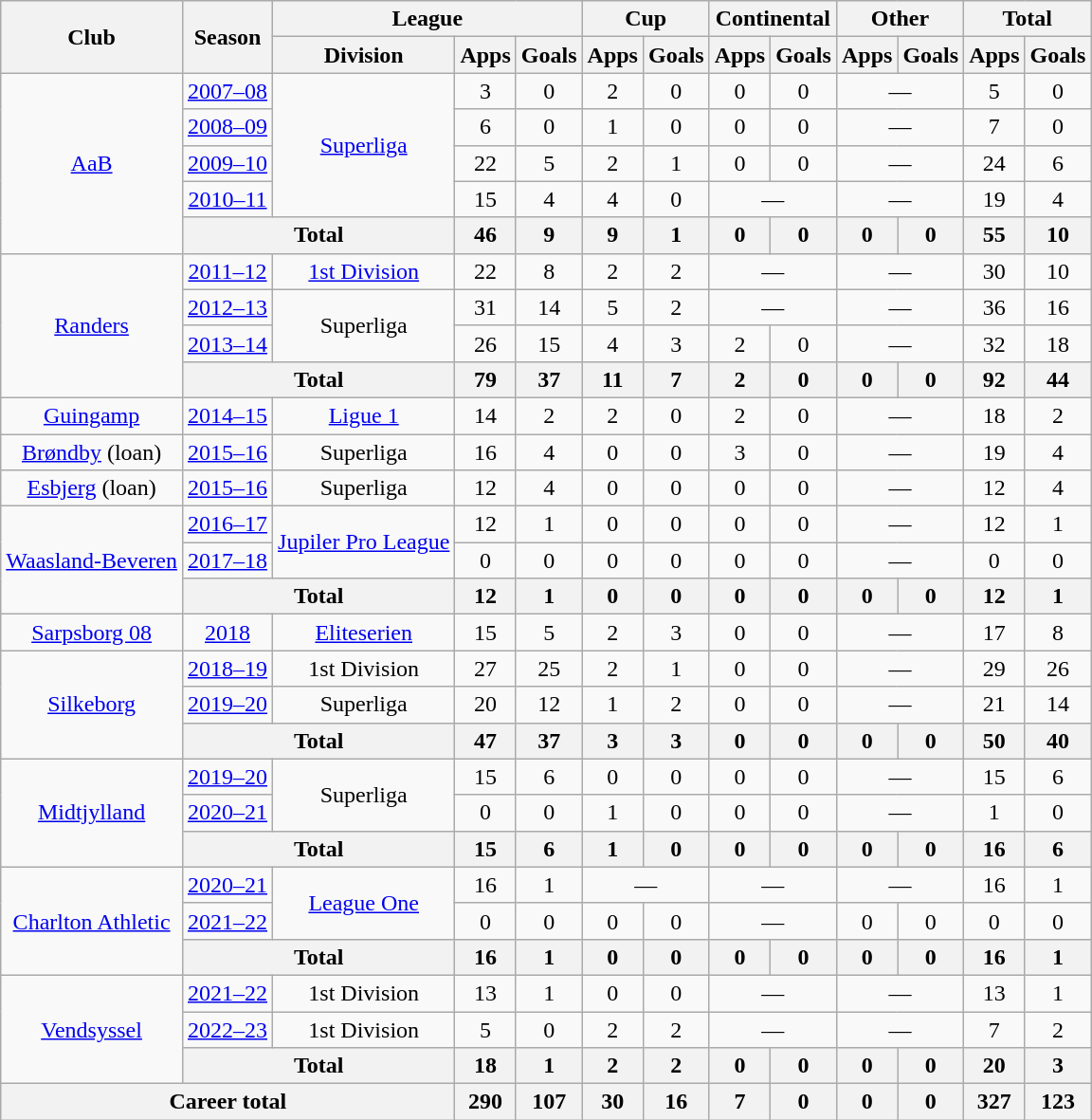<table class="wikitable" style="text-align:center">
<tr>
<th rowspan="2">Club</th>
<th rowspan="2">Season</th>
<th colspan="3">League</th>
<th colspan="2">Cup</th>
<th colspan="2">Continental</th>
<th colspan="2">Other</th>
<th colspan="2">Total</th>
</tr>
<tr>
<th>Division</th>
<th>Apps</th>
<th>Goals</th>
<th>Apps</th>
<th>Goals</th>
<th>Apps</th>
<th>Goals</th>
<th>Apps</th>
<th>Goals</th>
<th>Apps</th>
<th>Goals</th>
</tr>
<tr>
<td rowspan="5"><a href='#'>AaB</a></td>
<td><a href='#'>2007–08</a></td>
<td rowspan="4"><a href='#'>Superliga</a></td>
<td>3</td>
<td>0</td>
<td>2</td>
<td>0</td>
<td>0</td>
<td>0</td>
<td colspan="2">—</td>
<td>5</td>
<td>0</td>
</tr>
<tr>
<td><a href='#'>2008–09</a></td>
<td>6</td>
<td>0</td>
<td>1</td>
<td>0</td>
<td>0</td>
<td>0</td>
<td colspan="2">—</td>
<td>7</td>
<td>0</td>
</tr>
<tr>
<td><a href='#'>2009–10</a></td>
<td>22</td>
<td>5</td>
<td>2</td>
<td>1</td>
<td>0</td>
<td>0</td>
<td colspan="2">—</td>
<td>24</td>
<td>6</td>
</tr>
<tr>
<td><a href='#'>2010–11</a></td>
<td>15</td>
<td>4</td>
<td>4</td>
<td>0</td>
<td colspan="2">—</td>
<td colspan="2">—</td>
<td>19</td>
<td>4</td>
</tr>
<tr>
<th colspan="2">Total</th>
<th>46</th>
<th>9</th>
<th>9</th>
<th>1</th>
<th>0</th>
<th>0</th>
<th>0</th>
<th>0</th>
<th>55</th>
<th>10</th>
</tr>
<tr>
<td rowspan="4"><a href='#'>Randers</a></td>
<td><a href='#'>2011–12</a></td>
<td><a href='#'>1st Division</a></td>
<td>22</td>
<td>8</td>
<td>2</td>
<td>2</td>
<td colspan="2">—</td>
<td colspan="2">—</td>
<td>30</td>
<td>10</td>
</tr>
<tr>
<td><a href='#'>2012–13</a></td>
<td rowspan="2">Superliga</td>
<td>31</td>
<td>14</td>
<td>5</td>
<td>2</td>
<td colspan="2">—</td>
<td colspan="2">—</td>
<td>36</td>
<td>16</td>
</tr>
<tr>
<td><a href='#'>2013–14</a></td>
<td>26</td>
<td>15</td>
<td>4</td>
<td>3</td>
<td>2</td>
<td>0</td>
<td colspan="2">—</td>
<td>32</td>
<td>18</td>
</tr>
<tr>
<th colspan="2">Total</th>
<th>79</th>
<th>37</th>
<th>11</th>
<th>7</th>
<th>2</th>
<th>0</th>
<th>0</th>
<th>0</th>
<th>92</th>
<th>44</th>
</tr>
<tr>
<td><a href='#'>Guingamp</a></td>
<td><a href='#'>2014–15</a></td>
<td><a href='#'>Ligue 1</a></td>
<td>14</td>
<td>2</td>
<td>2</td>
<td>0</td>
<td>2</td>
<td>0</td>
<td colspan="2">—</td>
<td>18</td>
<td>2</td>
</tr>
<tr>
<td><a href='#'>Brøndby</a> (loan)</td>
<td><a href='#'>2015–16</a></td>
<td>Superliga</td>
<td>16</td>
<td>4</td>
<td>0</td>
<td>0</td>
<td>3</td>
<td>0</td>
<td colspan="2">—</td>
<td>19</td>
<td>4</td>
</tr>
<tr>
<td><a href='#'>Esbjerg</a> (loan)</td>
<td><a href='#'>2015–16</a></td>
<td>Superliga</td>
<td>12</td>
<td>4</td>
<td>0</td>
<td>0</td>
<td>0</td>
<td>0</td>
<td colspan="2">—</td>
<td>12</td>
<td>4</td>
</tr>
<tr>
<td rowspan="3"><a href='#'>Waasland-Beveren</a></td>
<td><a href='#'>2016–17</a></td>
<td rowspan="2"><a href='#'>Jupiler Pro League</a></td>
<td>12</td>
<td>1</td>
<td>0</td>
<td>0</td>
<td>0</td>
<td>0</td>
<td colspan="2">—</td>
<td>12</td>
<td>1</td>
</tr>
<tr>
<td><a href='#'>2017–18</a></td>
<td>0</td>
<td>0</td>
<td>0</td>
<td>0</td>
<td>0</td>
<td>0</td>
<td colspan="2">—</td>
<td>0</td>
<td>0</td>
</tr>
<tr>
<th colspan="2">Total</th>
<th>12</th>
<th>1</th>
<th>0</th>
<th>0</th>
<th>0</th>
<th>0</th>
<th>0</th>
<th>0</th>
<th>12</th>
<th>1</th>
</tr>
<tr>
<td><a href='#'>Sarpsborg 08</a></td>
<td><a href='#'>2018</a></td>
<td><a href='#'>Eliteserien</a></td>
<td>15</td>
<td>5</td>
<td>2</td>
<td>3</td>
<td>0</td>
<td>0</td>
<td colspan="2">—</td>
<td>17</td>
<td>8</td>
</tr>
<tr>
<td rowspan="3"><a href='#'>Silkeborg</a></td>
<td><a href='#'>2018–19</a></td>
<td>1st Division</td>
<td>27</td>
<td>25</td>
<td>2</td>
<td>1</td>
<td>0</td>
<td>0</td>
<td colspan="2">—</td>
<td>29</td>
<td>26</td>
</tr>
<tr>
<td><a href='#'>2019–20</a></td>
<td>Superliga</td>
<td>20</td>
<td>12</td>
<td>1</td>
<td>2</td>
<td>0</td>
<td>0</td>
<td colspan="2">—</td>
<td>21</td>
<td>14</td>
</tr>
<tr>
<th colspan="2">Total</th>
<th>47</th>
<th>37</th>
<th>3</th>
<th>3</th>
<th>0</th>
<th>0</th>
<th>0</th>
<th>0</th>
<th>50</th>
<th>40</th>
</tr>
<tr>
<td rowspan="3"><a href='#'>Midtjylland</a></td>
<td><a href='#'>2019–20</a></td>
<td rowspan="2">Superliga</td>
<td>15</td>
<td>6</td>
<td>0</td>
<td>0</td>
<td>0</td>
<td>0</td>
<td colspan="2">—</td>
<td>15</td>
<td>6</td>
</tr>
<tr>
<td><a href='#'>2020–21</a></td>
<td>0</td>
<td>0</td>
<td>1</td>
<td>0</td>
<td>0</td>
<td>0</td>
<td colspan="2">—</td>
<td>1</td>
<td>0</td>
</tr>
<tr>
<th colspan="2">Total</th>
<th>15</th>
<th>6</th>
<th>1</th>
<th>0</th>
<th>0</th>
<th>0</th>
<th>0</th>
<th>0</th>
<th>16</th>
<th>6</th>
</tr>
<tr>
<td rowspan="3"><a href='#'>Charlton Athletic</a></td>
<td><a href='#'>2020–21</a></td>
<td rowspan="2"><a href='#'>League One</a></td>
<td>16</td>
<td>1</td>
<td colspan=2>—</td>
<td colspan=2>—</td>
<td colspan=2>—</td>
<td>16</td>
<td>1</td>
</tr>
<tr>
<td><a href='#'>2021–22</a></td>
<td>0</td>
<td>0</td>
<td>0</td>
<td>0</td>
<td colspan="2">—</td>
<td>0</td>
<td>0</td>
<td>0</td>
<td>0</td>
</tr>
<tr>
<th colspan="2">Total</th>
<th>16</th>
<th>1</th>
<th>0</th>
<th>0</th>
<th>0</th>
<th>0</th>
<th>0</th>
<th>0</th>
<th>16</th>
<th>1</th>
</tr>
<tr>
<td rowspan="3"><a href='#'>Vendsyssel</a></td>
<td><a href='#'>2021–22</a></td>
<td>1st Division</td>
<td>13</td>
<td>1</td>
<td>0</td>
<td>0</td>
<td colspan="2">—</td>
<td colspan="2">—</td>
<td>13</td>
<td>1</td>
</tr>
<tr>
<td><a href='#'>2022–23</a></td>
<td>1st Division</td>
<td>5</td>
<td>0</td>
<td>2</td>
<td>2</td>
<td colspan="2">—</td>
<td colspan="2">—</td>
<td>7</td>
<td>2</td>
</tr>
<tr>
<th colspan="2">Total</th>
<th>18</th>
<th>1</th>
<th>2</th>
<th>2</th>
<th>0</th>
<th>0</th>
<th>0</th>
<th>0</th>
<th>20</th>
<th>3</th>
</tr>
<tr>
<th colspan="3">Career total</th>
<th>290</th>
<th>107</th>
<th>30</th>
<th>16</th>
<th>7</th>
<th>0</th>
<th>0</th>
<th>0</th>
<th>327</th>
<th>123</th>
</tr>
</table>
